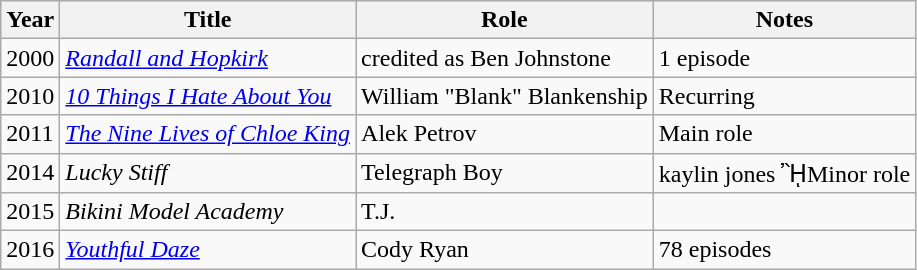<table class="wikitable sortable">
<tr>
<th>Year</th>
<th>Title</th>
<th>Role</th>
<th class="unsortable">Notes</th>
</tr>
<tr>
<td>2000</td>
<td><em><a href='#'>Randall and Hopkirk</a></em></td>
<td>credited as Ben Johnstone</td>
<td>1 episode</td>
</tr>
<tr>
<td>2010</td>
<td><em><a href='#'>10 Things I Hate About You</a></em></td>
<td>William "Blank" Blankenship</td>
<td>Recurring</td>
</tr>
<tr>
<td>2011</td>
<td><em><a href='#'>The Nine Lives of Chloe King</a></em></td>
<td>Alek Petrov</td>
<td>Main role</td>
</tr>
<tr>
<td>2014</td>
<td><em>Lucky Stiff</em></td>
<td>Telegraph Boy</td>
<td>kaylin jones ᾚMinor role</td>
</tr>
<tr>
<td>2015</td>
<td><em>Bikini Model Academy</em></td>
<td>T.J.</td>
<td></td>
</tr>
<tr>
<td>2016</td>
<td><em><a href='#'>Youthful Daze</a></em></td>
<td>Cody Ryan</td>
<td>78 episodes</td>
</tr>
</table>
